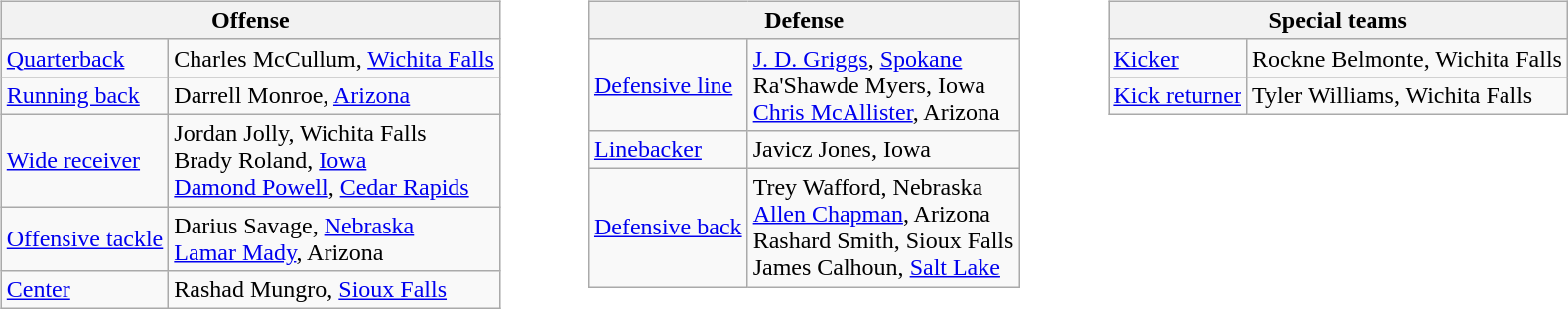<table border=0>
<tr valign="top">
<td><br><table class="wikitable">
<tr>
<th colspan="2">Offense</th>
</tr>
<tr>
<td><a href='#'>Quarterback</a></td>
<td>Charles McCullum, <a href='#'>Wichita Falls</a></td>
</tr>
<tr>
<td><a href='#'>Running back</a></td>
<td>Darrell Monroe, <a href='#'>Arizona</a></td>
</tr>
<tr>
<td><a href='#'>Wide receiver</a></td>
<td>Jordan Jolly, Wichita Falls<br>Brady Roland, <a href='#'>Iowa</a><br><a href='#'>Damond Powell</a>, <a href='#'>Cedar Rapids</a></td>
</tr>
<tr>
<td><a href='#'>Offensive tackle</a></td>
<td>Darius Savage, <a href='#'>Nebraska</a><br><a href='#'>Lamar Mady</a>, Arizona</td>
</tr>
<tr>
<td><a href='#'>Center</a></td>
<td>Rashad Mungro, <a href='#'>Sioux Falls</a></td>
</tr>
</table>
</td>
<td style="padding-left:40px;"><br><table class="wikitable">
<tr>
<th colspan="2">Defense</th>
</tr>
<tr>
<td><a href='#'>Defensive line</a></td>
<td><a href='#'>J. D. Griggs</a>, <a href='#'>Spokane</a><br>Ra'Shawde Myers, Iowa<br><a href='#'>Chris McAllister</a>, Arizona</td>
</tr>
<tr>
<td><a href='#'>Linebacker</a></td>
<td>Javicz Jones, Iowa</td>
</tr>
<tr>
<td><a href='#'>Defensive back</a></td>
<td>Trey Wafford, Nebraska<br><a href='#'>Allen Chapman</a>, Arizona<br>Rashard Smith, Sioux Falls<br>James Calhoun, <a href='#'>Salt Lake</a></td>
</tr>
</table>
</td>
<td style="padding-left:40px;"><br><table class="wikitable">
<tr>
<th colspan="6">Special teams</th>
</tr>
<tr>
<td><a href='#'>Kicker</a></td>
<td>Rockne Belmonte, Wichita Falls</td>
</tr>
<tr>
<td><a href='#'>Kick returner</a></td>
<td>Tyler Williams, Wichita Falls</td>
</tr>
</table>
</td>
</tr>
</table>
